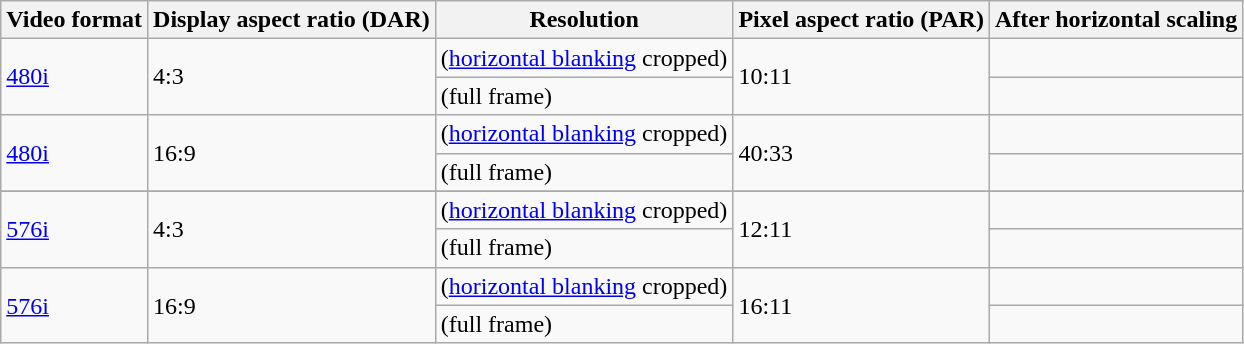<table class="wikitable">
<tr>
<th>Video format</th>
<th>Display aspect ratio (DAR)</th>
<th>Resolution</th>
<th>Pixel aspect ratio (PAR)</th>
<th>After horizontal scaling</th>
</tr>
<tr>
<td rowspan="2"><a href='#'>480i</a></td>
<td rowspan="2">4:3</td>
<td> (<a href='#'>horizontal blanking</a> cropped)</td>
<td rowspan="2">10:11</td>
<td></td>
</tr>
<tr>
<td> (full frame)</td>
<td></td>
</tr>
<tr>
<td rowspan="2"><a href='#'>480i</a></td>
<td rowspan="2">16:9</td>
<td> (<a href='#'>horizontal blanking</a> cropped)</td>
<td rowspan="2">40:33</td>
<td></td>
</tr>
<tr>
<td> (full frame)</td>
<td></td>
</tr>
<tr>
</tr>
<tr>
<td rowspan="2"><a href='#'>576i</a></td>
<td rowspan="2">4:3</td>
<td> (<a href='#'>horizontal blanking</a> cropped)</td>
<td rowspan="2">12:11</td>
<td></td>
</tr>
<tr>
<td> (full frame)</td>
<td></td>
</tr>
<tr>
<td rowspan="2"><a href='#'>576i</a></td>
<td rowspan="2">16:9</td>
<td> (<a href='#'>horizontal blanking</a> cropped)</td>
<td rowspan="2">16:11</td>
<td></td>
</tr>
<tr>
<td> (full frame)</td>
<td></td>
</tr>
</table>
